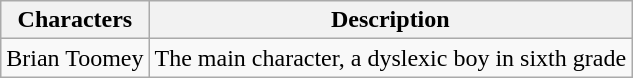<table class="wikitable">
<tr>
<th>Characters</th>
<th>Description</th>
</tr>
<tr>
<td>Brian Toomey</td>
<td>The main character, a dyslexic boy in sixth grade</td>
</tr>
</table>
